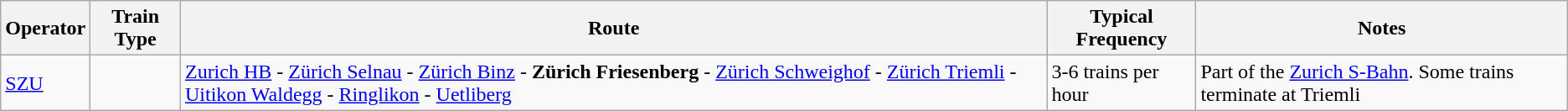<table class="wikitable vatop">
<tr>
<th>Operator</th>
<th>Train Type</th>
<th>Route</th>
<th>Typical Frequency</th>
<th>Notes</th>
</tr>
<tr>
<td><a href='#'>SZU</a></td>
<td></td>
<td><a href='#'>Zurich HB</a> - <a href='#'>Zürich Selnau</a> - <a href='#'>Zürich Binz</a> - <strong>Zürich Friesenberg</strong> - <a href='#'>Zürich Schweighof</a> - <a href='#'>Zürich Triemli</a> - <a href='#'>Uitikon Waldegg</a> - <a href='#'>Ringlikon</a> - <a href='#'>Uetliberg</a></td>
<td>3-6 trains per hour</td>
<td>Part of the <a href='#'>Zurich S-Bahn</a>. Some trains terminate at Triemli</td>
</tr>
</table>
